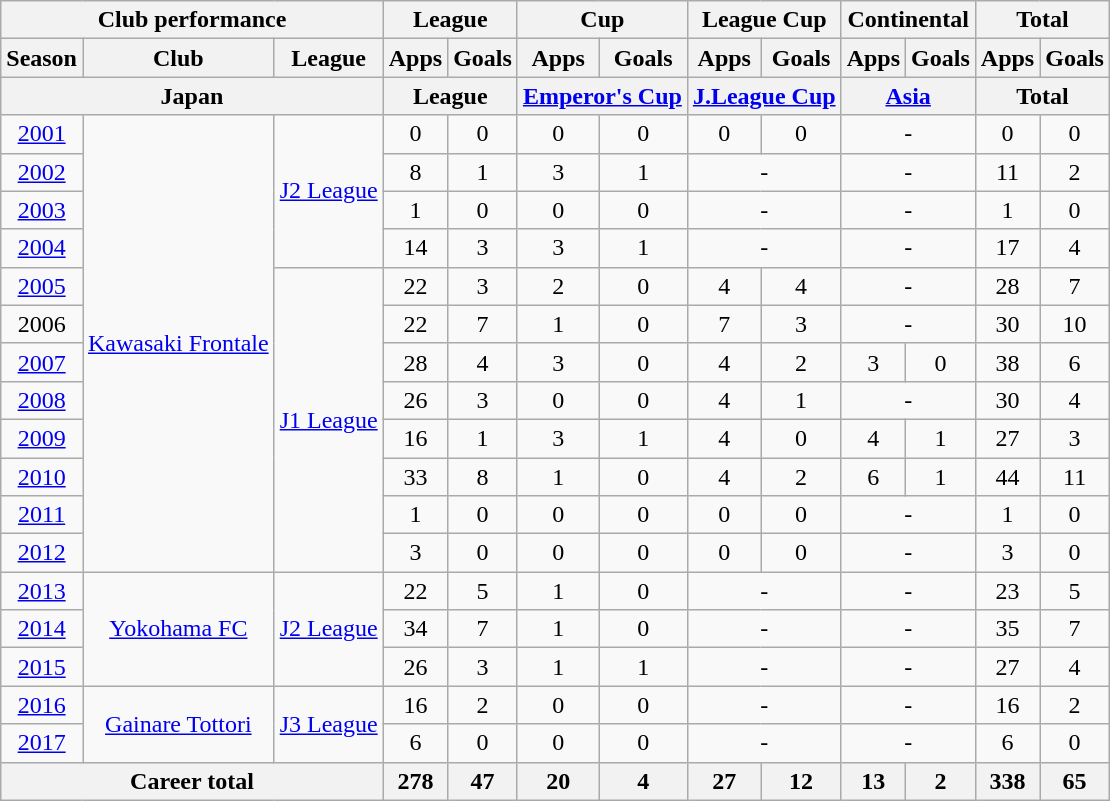<table class="wikitable" style="text-align:center">
<tr>
<th colspan=3>Club performance</th>
<th colspan=2>League</th>
<th colspan=2>Cup</th>
<th colspan=2>League Cup</th>
<th colspan=2>Continental</th>
<th colspan=2>Total</th>
</tr>
<tr>
<th>Season</th>
<th>Club</th>
<th>League</th>
<th>Apps</th>
<th>Goals</th>
<th>Apps</th>
<th>Goals</th>
<th>Apps</th>
<th>Goals</th>
<th>Apps</th>
<th>Goals</th>
<th>Apps</th>
<th>Goals</th>
</tr>
<tr>
<th colspan=3>Japan</th>
<th colspan=2>League</th>
<th colspan=2><a href='#'>Emperor's Cup</a></th>
<th colspan=2><a href='#'>J.League Cup</a></th>
<th colspan=2><a href='#'>Asia</a></th>
<th colspan=2>Total</th>
</tr>
<tr>
<td><a href='#'>2001</a></td>
<td rowspan="12"><a href='#'>Kawasaki Frontale</a></td>
<td rowspan="4"><a href='#'>J2 League</a></td>
<td>0</td>
<td>0</td>
<td>0</td>
<td>0</td>
<td>0</td>
<td>0</td>
<td colspan="2">-</td>
<td>0</td>
<td>0</td>
</tr>
<tr>
<td><a href='#'>2002</a></td>
<td>8</td>
<td>1</td>
<td>3</td>
<td>1</td>
<td colspan="2">-</td>
<td colspan="2">-</td>
<td>11</td>
<td>2</td>
</tr>
<tr>
<td><a href='#'>2003</a></td>
<td>1</td>
<td>0</td>
<td>0</td>
<td>0</td>
<td colspan="2">-</td>
<td colspan="2">-</td>
<td>1</td>
<td>0</td>
</tr>
<tr>
<td><a href='#'>2004</a></td>
<td>14</td>
<td>3</td>
<td>3</td>
<td>1</td>
<td colspan="2">-</td>
<td colspan="2">-</td>
<td>17</td>
<td>4</td>
</tr>
<tr>
<td><a href='#'>2005</a></td>
<td rowspan="8"><a href='#'>J1 League</a></td>
<td>22</td>
<td>3</td>
<td>2</td>
<td>0</td>
<td>4</td>
<td>4</td>
<td colspan="2">-</td>
<td>28</td>
<td>7</td>
</tr>
<tr>
<td>2006</td>
<td>22</td>
<td>7</td>
<td>1</td>
<td>0</td>
<td>7</td>
<td>3</td>
<td colspan="2">-</td>
<td>30</td>
<td>10</td>
</tr>
<tr>
<td><a href='#'>2007</a></td>
<td>28</td>
<td>4</td>
<td>3</td>
<td>0</td>
<td>4</td>
<td>2</td>
<td>3</td>
<td>0</td>
<td>38</td>
<td>6</td>
</tr>
<tr>
<td><a href='#'>2008</a></td>
<td>26</td>
<td>3</td>
<td>0</td>
<td>0</td>
<td>4</td>
<td>1</td>
<td colspan="2">-</td>
<td>30</td>
<td>4</td>
</tr>
<tr>
<td><a href='#'>2009</a></td>
<td>16</td>
<td>1</td>
<td>3</td>
<td>1</td>
<td>4</td>
<td>0</td>
<td>4</td>
<td>1</td>
<td>27</td>
<td>3</td>
</tr>
<tr>
<td><a href='#'>2010</a></td>
<td>33</td>
<td>8</td>
<td>1</td>
<td>0</td>
<td>4</td>
<td>2</td>
<td>6</td>
<td>1</td>
<td>44</td>
<td>11</td>
</tr>
<tr>
<td><a href='#'>2011</a></td>
<td>1</td>
<td>0</td>
<td>0</td>
<td>0</td>
<td>0</td>
<td>0</td>
<td colspan="2">-</td>
<td>1</td>
<td>0</td>
</tr>
<tr>
<td><a href='#'>2012</a></td>
<td>3</td>
<td>0</td>
<td>0</td>
<td>0</td>
<td>0</td>
<td>0</td>
<td colspan="2">-</td>
<td>3</td>
<td>0</td>
</tr>
<tr>
<td><a href='#'>2013</a></td>
<td rowspan="3"><a href='#'>Yokohama FC</a></td>
<td rowspan="3"><a href='#'>J2 League</a></td>
<td>22</td>
<td>5</td>
<td>1</td>
<td>0</td>
<td colspan="2">-</td>
<td colspan="2">-</td>
<td>23</td>
<td>5</td>
</tr>
<tr>
<td><a href='#'>2014</a></td>
<td>34</td>
<td>7</td>
<td>1</td>
<td>0</td>
<td colspan="2">-</td>
<td colspan="2">-</td>
<td>35</td>
<td>7</td>
</tr>
<tr>
<td><a href='#'>2015</a></td>
<td>26</td>
<td>3</td>
<td>1</td>
<td>1</td>
<td colspan="2">-</td>
<td colspan="2">-</td>
<td>27</td>
<td>4</td>
</tr>
<tr>
<td><a href='#'>2016</a></td>
<td rowspan="2"><a href='#'>Gainare Tottori</a></td>
<td rowspan="2"><a href='#'>J3 League</a></td>
<td>16</td>
<td>2</td>
<td>0</td>
<td>0</td>
<td colspan="2">-</td>
<td colspan="2">-</td>
<td>16</td>
<td>2</td>
</tr>
<tr>
<td><a href='#'>2017</a></td>
<td>6</td>
<td>0</td>
<td>0</td>
<td>0</td>
<td colspan="2">-</td>
<td colspan="2">-</td>
<td>6</td>
<td>0</td>
</tr>
<tr>
<th colspan=3>Career total</th>
<th>278</th>
<th>47</th>
<th>20</th>
<th>4</th>
<th>27</th>
<th>12</th>
<th>13</th>
<th>2</th>
<th>338</th>
<th>65</th>
</tr>
</table>
